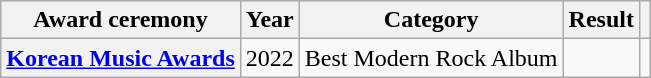<table class="wikitable plainrowheaders">
<tr>
<th scope="col">Award ceremony</th>
<th scope="col">Year</th>
<th scope="col">Category</th>
<th scope="col">Result</th>
<th scope="col" class="unsortable"></th>
</tr>
<tr>
<th scope="row"><a href='#'>Korean Music Awards</a></th>
<td style="text-align:center">2022</td>
<td>Best Modern Rock Album</td>
<td></td>
<td></td>
</tr>
</table>
